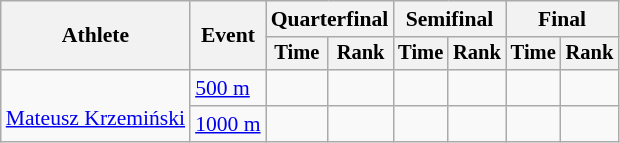<table class="wikitable" style="font-size:90%">
<tr>
<th rowspan=2>Athlete</th>
<th rowspan=2>Event</th>
<th colspan=2>Quarterfinal</th>
<th colspan=2>Semifinal</th>
<th colspan=2>Final</th>
</tr>
<tr style="font-size:95%">
<th>Time</th>
<th>Rank</th>
<th>Time</th>
<th>Rank</th>
<th>Time</th>
<th>Rank</th>
</tr>
<tr align=center>
<td align=left rowspan=2><br><a href='#'>Mateusz Krzemiński</a></td>
<td align=left><a href='#'>500 m</a></td>
<td></td>
<td></td>
<td></td>
<td></td>
<td></td>
<td></td>
</tr>
<tr align=center>
<td align=left><a href='#'>1000 m</a></td>
<td></td>
<td></td>
<td></td>
<td></td>
<td></td>
<td></td>
</tr>
</table>
